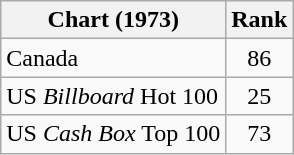<table class="wikitable sortable">
<tr>
<th align="left">Chart (1973)</th>
<th style="text-align:center;">Rank</th>
</tr>
<tr>
<td>Canada </td>
<td style="text-align:center;">86</td>
</tr>
<tr>
<td>US <em>Billboard</em> Hot 100</td>
<td style="text-align:center;">25</td>
</tr>
<tr>
<td>US <em>Cash Box</em> Top 100</td>
<td style="text-align:center;">73</td>
</tr>
</table>
